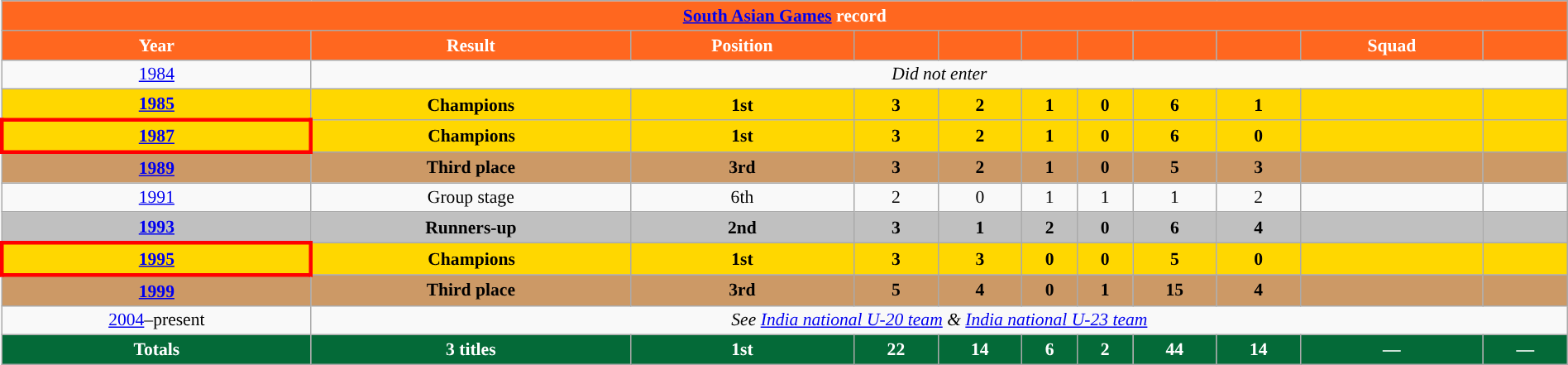<table class="wikitable" style="font-size:90%; text-align:center;" width="100%" class="wikitable">
<tr>
<th colspan=11 style="background:#FF671F; color:white; "><a href='#'>South Asian Games</a> record</th>
</tr>
<tr>
<th style="background:#FF671F; color:white; ">Year</th>
<th style="background:#FF671F; color:white; ">Result</th>
<th style="background:#FF671F; color:white; ">Position</th>
<th style="background:#FF671F; color:white; "></th>
<th style="background:#FF671F; color:white; "></th>
<th style="background:#FF671F; color:white; "></th>
<th style="background:#FF671F; color:white; "></th>
<th style="background:#FF671F; color:white; "></th>
<th style="background:#FF671F; color:white; "></th>
<th style="background:#FF671F; color:white; ">Squad</th>
<th style="background:#FF671F; color:white; "></th>
</tr>
<tr>
<td> <a href='#'>1984</a></td>
<td colspan=10><em>Did not enter</em></td>
</tr>
<tr style="background:gold;">
<td> <strong><a href='#'>1985</a></strong></td>
<td><strong>Champions</strong></td>
<td><strong>1st</strong></td>
<td><strong>3</strong></td>
<td><strong>2</strong></td>
<td><strong>1</strong></td>
<td><strong>0</strong></td>
<td><strong>6</strong></td>
<td><strong>1</strong></td>
<td></td>
<td></td>
</tr>
<tr style="background:gold;">
<td style="border:3px solid red"> <strong><a href='#'>1987</a></strong></td>
<td><strong>Champions</strong></td>
<td><strong>1st</strong></td>
<td><strong>3</strong></td>
<td><strong>2</strong></td>
<td><strong>1</strong></td>
<td><strong>0</strong></td>
<td><strong>6</strong></td>
<td><strong>0</strong></td>
<td></td>
<td></td>
</tr>
<tr style="background:#c96">
<td> <strong><a href='#'>1989</a></strong></td>
<td><strong>Third place</strong></td>
<td><strong>3rd</strong></td>
<td><strong>3</strong></td>
<td><strong>2</strong></td>
<td><strong>1</strong></td>
<td><strong>0</strong></td>
<td><strong>5</strong></td>
<td><strong>3</strong></td>
<td></td>
<td></td>
</tr>
<tr>
<td> <a href='#'>1991</a></td>
<td>Group stage</td>
<td>6th</td>
<td>2</td>
<td>0</td>
<td>1</td>
<td>1</td>
<td>1</td>
<td>2</td>
<td></td>
<td></td>
</tr>
<tr style="background:silver;">
<td> <strong><a href='#'>1993</a></strong></td>
<td><strong>Runners-up</strong></td>
<td><strong>2nd</strong></td>
<td><strong>3</strong></td>
<td><strong>1</strong></td>
<td><strong>2</strong></td>
<td><strong>0</strong></td>
<td><strong>6</strong></td>
<td><strong>4</strong></td>
<td></td>
<td></td>
</tr>
<tr style="background:gold;">
<td style="border: 3px solid red"> <strong><a href='#'>1995</a></strong></td>
<td><strong>Champions</strong></td>
<td><strong>1st</strong></td>
<td><strong>3</strong></td>
<td><strong>3</strong></td>
<td><strong>0</strong></td>
<td><strong>0</strong></td>
<td><strong>5</strong></td>
<td><strong>0</strong></td>
<td></td>
<td></td>
</tr>
<tr style="background:#c96;">
<td> <strong><a href='#'>1999</a></strong></td>
<td><strong>Third place</strong></td>
<td><strong>3rd</strong></td>
<td><strong>5</strong></td>
<td><strong>4</strong></td>
<td><strong>0</strong></td>
<td><strong>1</strong></td>
<td><strong>15</strong></td>
<td><strong>4</strong></td>
<td></td>
<td></td>
</tr>
<tr>
<td> <a href='#'>2004</a>–present</td>
<td colspan=10><em>See <a href='#'>India national U-20 team</a> & <a href='#'>India national U-23 team</a></em></td>
</tr>
<tr>
<th style="background:#046A38; color:white; "><strong>Totals</strong></th>
<th style="background:#046A38; color:white; ">3 titles</th>
<th style="background:#046A38; color:white; ">1st</th>
<th style="background:#046A38; color:white; ">22</th>
<th style="background:#046A38; color:white; ">14</th>
<th style="background:#046A38; color:white; ">6</th>
<th style="background:#046A38; color:white; ">2</th>
<th style="background:#046A38; color:white; ">44</th>
<th style="background:#046A38; color:white; ">14</th>
<th style="background:#046A38; color:white; ">—</th>
<th style="background:#046A38; color:white; ">—</th>
</tr>
</table>
